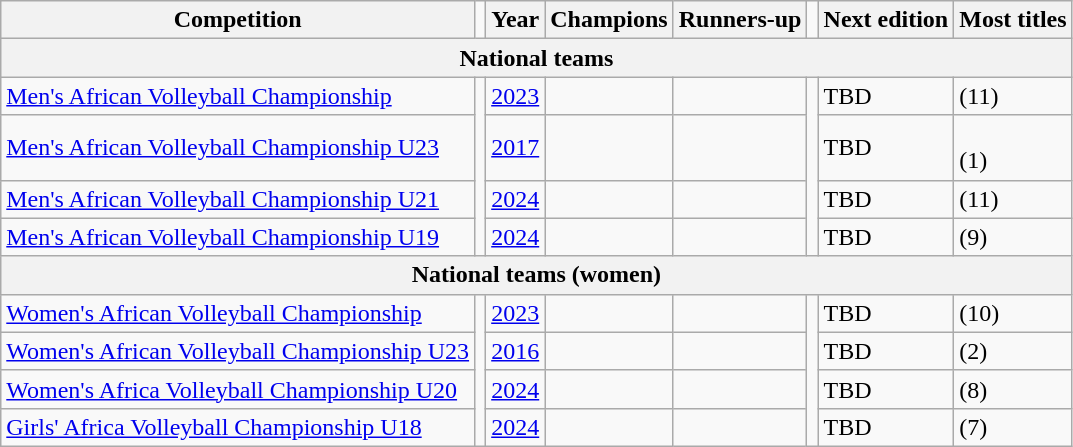<table class="wikitable sortable">
<tr>
<th>Competition</th>
<td></td>
<th>Year</th>
<th>Champions</th>
<th>Runners-up</th>
<td></td>
<th>Next edition</th>
<th><strong>Most titles</strong></th>
</tr>
<tr>
<th colspan="8">National teams</th>
</tr>
<tr>
<td><a href='#'>Men's African Volleyball Championship</a></td>
<td rowspan="4"></td>
<td><a href='#'>2023</a></td>
<td></td>
<td></td>
<td rowspan="4"></td>
<td>TBD</td>
<td> (11)</td>
</tr>
<tr>
<td><a href='#'>Men's African Volleyball Championship U23</a></td>
<td><a href='#'>2017</a></td>
<td></td>
<td></td>
<td>TBD</td>
<td><br> (1)</td>
</tr>
<tr>
<td><a href='#'>Men's African Volleyball Championship U21</a></td>
<td><a href='#'>2024</a></td>
<td></td>
<td></td>
<td>TBD</td>
<td> (11)</td>
</tr>
<tr>
<td><a href='#'>Men's African Volleyball Championship U19</a></td>
<td><a href='#'>2024</a></td>
<td></td>
<td></td>
<td>TBD</td>
<td> (9)</td>
</tr>
<tr>
<th colspan="8">National teams (women)</th>
</tr>
<tr>
<td><a href='#'>Women's African Volleyball Championship</a></td>
<td rowspan="4"></td>
<td><a href='#'>2023</a></td>
<td></td>
<td></td>
<td rowspan="4"></td>
<td>TBD</td>
<td> (10)</td>
</tr>
<tr>
<td><a href='#'>Women's African Volleyball Championship U23</a></td>
<td><a href='#'>2016</a></td>
<td></td>
<td></td>
<td>TBD</td>
<td> (2)</td>
</tr>
<tr>
<td><a href='#'>Women's Africa Volleyball Championship U20</a></td>
<td><a href='#'>2024</a></td>
<td></td>
<td></td>
<td>TBD</td>
<td> (8)</td>
</tr>
<tr>
<td><a href='#'>Girls' Africa Volleyball Championship U18</a></td>
<td><a href='#'>2024</a></td>
<td></td>
<td></td>
<td>TBD</td>
<td> (7)</td>
</tr>
</table>
